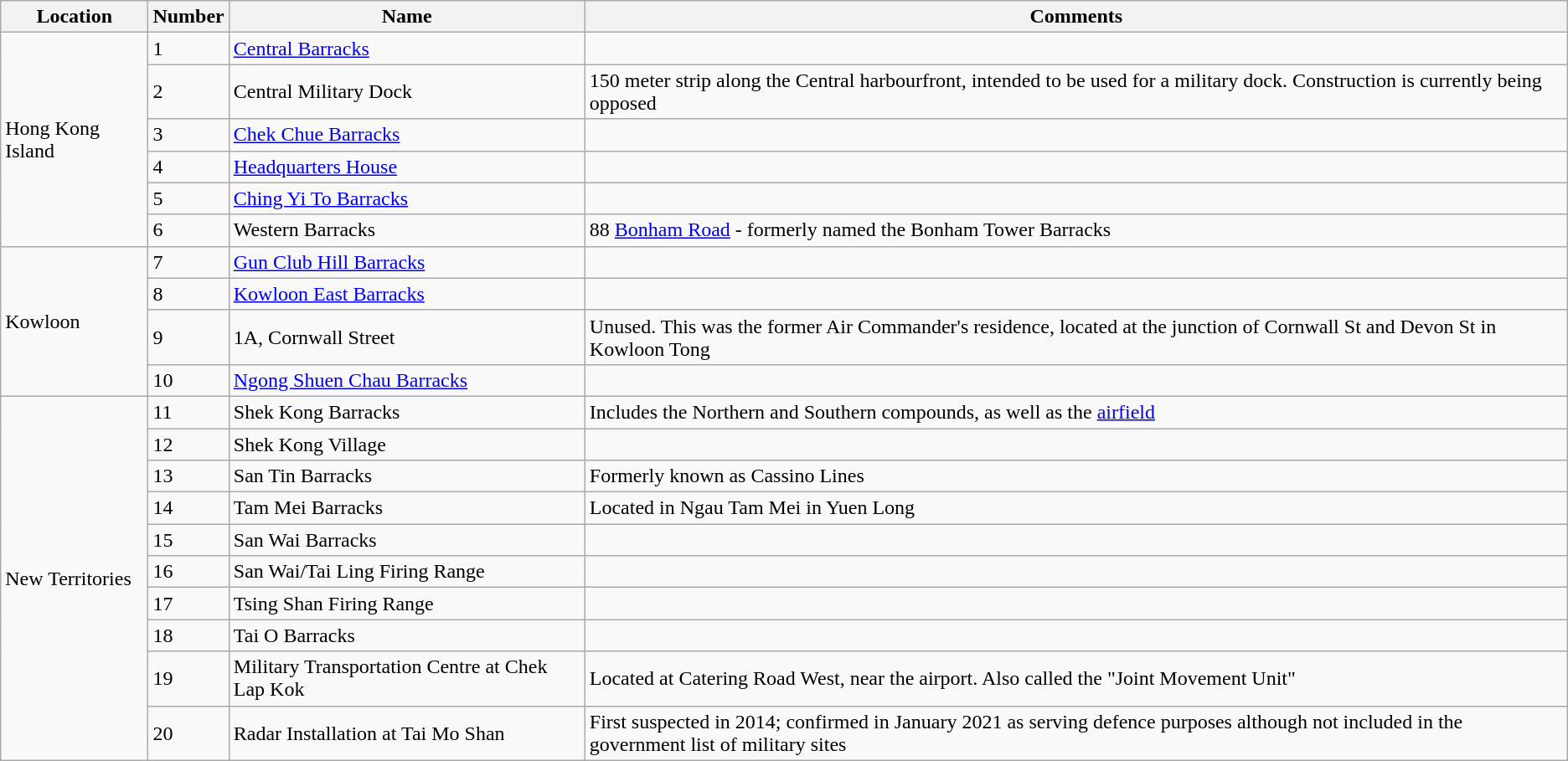<table class="wikitable">
<tr>
<th>Location</th>
<th>Number</th>
<th>Name</th>
<th>Comments</th>
</tr>
<tr>
<td rowspan="6">Hong Kong Island</td>
<td>1</td>
<td><a href='#'>Central Barracks</a></td>
<td></td>
</tr>
<tr>
<td>2</td>
<td>Central Military Dock</td>
<td>150 meter strip along the Central harbourfront, intended to be used for a military dock. Construction is currently being opposed</td>
</tr>
<tr>
<td>3</td>
<td><a href='#'>Chek Chue Barracks</a></td>
<td></td>
</tr>
<tr>
<td>4</td>
<td><a href='#'>Headquarters House</a></td>
<td></td>
</tr>
<tr>
<td>5</td>
<td><a href='#'>Ching Yi To Barracks</a></td>
<td></td>
</tr>
<tr>
<td>6</td>
<td>Western Barracks</td>
<td>88 <a href='#'>Bonham Road</a> - formerly named the Bonham Tower Barracks</td>
</tr>
<tr>
<td rowspan="4">Kowloon</td>
<td>7</td>
<td><a href='#'>Gun Club Hill Barracks</a></td>
<td></td>
</tr>
<tr>
<td>8</td>
<td><a href='#'>Kowloon East Barracks</a></td>
<td></td>
</tr>
<tr>
<td>9</td>
<td>1A, Cornwall Street</td>
<td>Unused. This was the former Air Commander's residence, located at the junction of Cornwall St and Devon St in Kowloon Tong</td>
</tr>
<tr>
<td>10</td>
<td><a href='#'>Ngong Shuen Chau Barracks</a></td>
<td></td>
</tr>
<tr>
<td rowspan="10">New Territories</td>
<td>11</td>
<td>Shek Kong Barracks</td>
<td>Includes the Northern and Southern compounds, as well as the <a href='#'>airfield</a></td>
</tr>
<tr>
<td>12</td>
<td>Shek Kong Village</td>
<td></td>
</tr>
<tr>
<td>13</td>
<td>San Tin Barracks</td>
<td>Formerly known as Cassino Lines</td>
</tr>
<tr>
<td>14</td>
<td>Tam Mei Barracks</td>
<td>Located in Ngau Tam Mei in Yuen Long</td>
</tr>
<tr>
<td>15</td>
<td>San Wai Barracks</td>
<td></td>
</tr>
<tr>
<td>16</td>
<td>San Wai/Tai Ling Firing Range</td>
<td></td>
</tr>
<tr>
<td>17</td>
<td>Tsing Shan Firing Range</td>
<td></td>
</tr>
<tr>
<td>18</td>
<td>Tai O Barracks</td>
<td></td>
</tr>
<tr>
<td>19</td>
<td>Military Transportation Centre at Chek Lap Kok</td>
<td>Located at Catering Road West, near the airport. Also called the "Joint Movement Unit"</td>
</tr>
<tr>
<td>20</td>
<td>Radar Installation at Tai Mo Shan</td>
<td>First suspected in 2014; confirmed in January 2021 as serving defence purposes although not included in the government list of military sites</td>
</tr>
</table>
